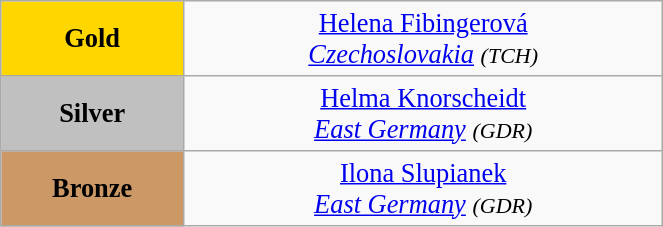<table class="wikitable" style=" text-align:center; font-size:110%;" width="35%">
<tr>
<td bgcolor="gold"><strong>Gold</strong></td>
<td> <a href='#'>Helena Fibingerová</a><br><em><a href='#'>Czechoslovakia</a> <small>(TCH)</small></em></td>
</tr>
<tr>
<td bgcolor="silver"><strong>Silver</strong></td>
<td> <a href='#'>Helma Knorscheidt</a><br><em><a href='#'>East Germany</a> <small>(GDR)</small></em></td>
</tr>
<tr>
<td bgcolor="CC9966"><strong>Bronze</strong></td>
<td> <a href='#'>Ilona Slupianek</a><br><em><a href='#'>East Germany</a> <small>(GDR)</small></em></td>
</tr>
</table>
